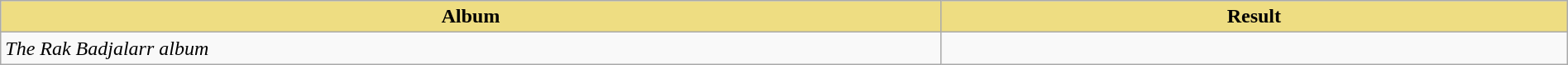<table class="wikitable" width=100%>
<tr>
<th style="width:15%;background:#EEDD82;">Album</th>
<th style="width:10%;background:#EEDD82;">Result</th>
</tr>
<tr>
<td><em>The Rak Badjalarr album</em></td>
<td></td>
</tr>
</table>
